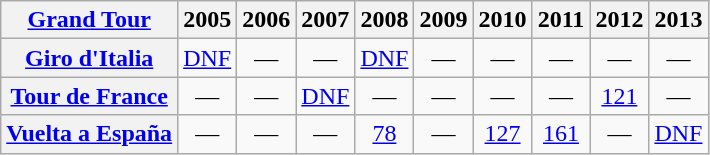<table class="wikitable plainrowheaders">
<tr>
<th scope="col"><a href='#'>Grand Tour</a></th>
<th scope="col">2005</th>
<th scope="col">2006</th>
<th scope="col">2007</th>
<th scope="col">2008</th>
<th scope="col">2009</th>
<th scope="col">2010</th>
<th scope="col">2011</th>
<th scope="col">2012</th>
<th scope="col">2013</th>
</tr>
<tr style="text-align:center;">
<th scope="row"> <a href='#'>Giro d'Italia</a></th>
<td><a href='#'>DNF</a></td>
<td>—</td>
<td>—</td>
<td><a href='#'>DNF</a></td>
<td>—</td>
<td>—</td>
<td>—</td>
<td>—</td>
<td>—</td>
</tr>
<tr style="text-align:center;">
<th scope="row"> <a href='#'>Tour de France</a></th>
<td>—</td>
<td>—</td>
<td><a href='#'>DNF</a></td>
<td>—</td>
<td>—</td>
<td>—</td>
<td>—</td>
<td><a href='#'>121</a></td>
<td>—</td>
</tr>
<tr style="text-align:center;">
<th scope="row"> <a href='#'>Vuelta a España</a></th>
<td>—</td>
<td>—</td>
<td>—</td>
<td><a href='#'>78</a></td>
<td>—</td>
<td><a href='#'>127</a></td>
<td><a href='#'>161</a></td>
<td>—</td>
<td><a href='#'>DNF</a></td>
</tr>
</table>
